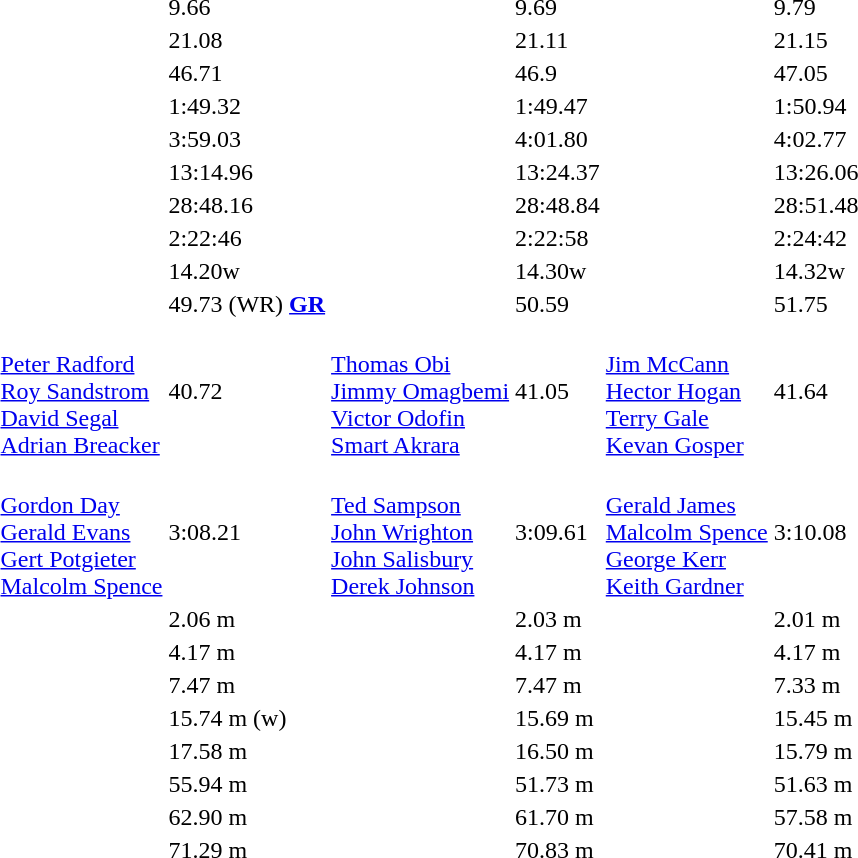<table>
<tr>
<td></td>
<td></td>
<td>9.66</td>
<td></td>
<td>9.69</td>
<td></td>
<td>9.79</td>
</tr>
<tr>
<td></td>
<td></td>
<td>21.08</td>
<td></td>
<td>21.11</td>
<td></td>
<td>21.15</td>
</tr>
<tr>
<td></td>
<td></td>
<td>46.71</td>
<td></td>
<td>46.9</td>
<td></td>
<td>47.05</td>
</tr>
<tr>
<td></td>
<td></td>
<td>1:49.32</td>
<td></td>
<td>1:49.47</td>
<td></td>
<td>1:50.94</td>
</tr>
<tr>
<td></td>
<td></td>
<td>3:59.03</td>
<td></td>
<td>4:01.80</td>
<td></td>
<td>4:02.77</td>
</tr>
<tr>
<td></td>
<td></td>
<td>13:14.96</td>
<td></td>
<td>13:24.37</td>
<td></td>
<td>13:26.06</td>
</tr>
<tr>
<td></td>
<td></td>
<td>28:48.16</td>
<td></td>
<td>28:48.84</td>
<td></td>
<td>28:51.48</td>
</tr>
<tr>
<td></td>
<td></td>
<td>2:22:46</td>
<td></td>
<td>2:22:58</td>
<td></td>
<td>2:24:42</td>
</tr>
<tr>
<td></td>
<td></td>
<td>14.20w</td>
<td></td>
<td>14.30w</td>
<td></td>
<td>14.32w</td>
</tr>
<tr>
<td></td>
<td></td>
<td>49.73 (WR) <strong><a href='#'>GR</a></strong></td>
<td></td>
<td>50.59</td>
<td></td>
<td>51.75</td>
</tr>
<tr>
<td></td>
<td><br><a href='#'>Peter Radford</a><br><a href='#'>Roy Sandstrom</a><br><a href='#'>David Segal</a><br><a href='#'>Adrian Breacker</a></td>
<td>40.72</td>
<td><br><a href='#'>Thomas Obi</a><br><a href='#'>Jimmy Omagbemi</a><br><a href='#'>Victor Odofin</a><br><a href='#'>Smart Akrara</a></td>
<td>41.05</td>
<td><br><a href='#'>Jim McCann</a><br><a href='#'>Hector Hogan</a><br><a href='#'>Terry Gale</a><br><a href='#'>Kevan Gosper</a></td>
<td>41.64</td>
</tr>
<tr>
<td></td>
<td><br><a href='#'>Gordon Day</a><br><a href='#'>Gerald Evans</a><br><a href='#'>Gert Potgieter</a><br><a href='#'>Malcolm Spence</a></td>
<td>3:08.21</td>
<td><br><a href='#'>Ted Sampson</a><br><a href='#'>John Wrighton</a><br><a href='#'>John Salisbury</a><br><a href='#'>Derek Johnson</a></td>
<td>3:09.61</td>
<td><br><a href='#'>Gerald James</a><br><a href='#'>Malcolm Spence</a><br><a href='#'>George Kerr</a><br><a href='#'>Keith Gardner</a></td>
<td>3:10.08</td>
</tr>
<tr>
<td></td>
<td></td>
<td>2.06 m</td>
<td></td>
<td>2.03 m</td>
<td></td>
<td>2.01 m</td>
</tr>
<tr>
<td></td>
<td></td>
<td>4.17 m</td>
<td></td>
<td>4.17 m</td>
<td></td>
<td>4.17 m</td>
</tr>
<tr>
<td></td>
<td></td>
<td>7.47 m</td>
<td></td>
<td>7.47 m</td>
<td></td>
<td>7.33 m</td>
</tr>
<tr>
<td></td>
<td></td>
<td>15.74 m (w)</td>
<td></td>
<td>15.69 m</td>
<td></td>
<td>15.45 m</td>
</tr>
<tr>
<td></td>
<td></td>
<td>17.58 m</td>
<td></td>
<td>16.50 m</td>
<td></td>
<td>15.79 m</td>
</tr>
<tr>
<td></td>
<td></td>
<td>55.94 m</td>
<td></td>
<td>51.73 m</td>
<td></td>
<td>51.63 m</td>
</tr>
<tr>
<td></td>
<td></td>
<td>62.90 m</td>
<td></td>
<td>61.70 m</td>
<td></td>
<td>57.58 m</td>
</tr>
<tr>
<td></td>
<td></td>
<td>71.29 m</td>
<td></td>
<td>70.83 m</td>
<td></td>
<td>70.41 m</td>
</tr>
</table>
